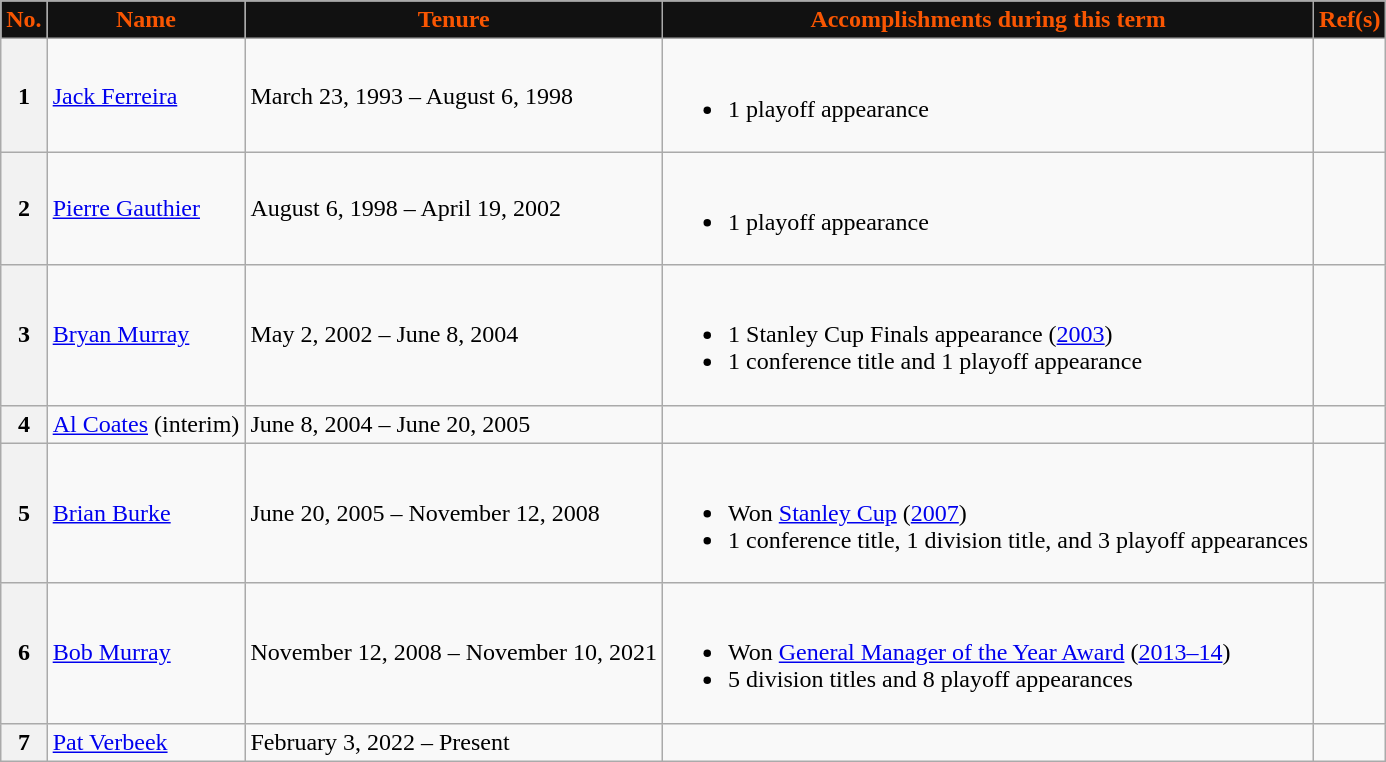<table class="wikitable">
<tr>
<th scope="col" style="background:#111111; color:#F95602;">No.</th>
<th scope="col" style="background:#111111; color:#F95602;">Name</th>
<th scope="col" style="background:#111111; color:#F95602;">Tenure</th>
<th scope="col" style="background:#111111; color:#F95602;">Accomplishments during this term</th>
<th scope="col" style="background:#111111; color:#F95602;">Ref(s)</th>
</tr>
<tr>
<th scope="row">1</th>
<td><a href='#'>Jack Ferreira</a></td>
<td>March 23, 1993 – August 6, 1998</td>
<td><br><ul><li>1 playoff appearance</li></ul></td>
<td></td>
</tr>
<tr>
<th scope="row">2</th>
<td><a href='#'>Pierre Gauthier</a></td>
<td>August 6, 1998 – April 19, 2002</td>
<td><br><ul><li>1 playoff appearance</li></ul></td>
<td></td>
</tr>
<tr>
<th scope="row">3</th>
<td><a href='#'>Bryan Murray</a></td>
<td>May 2, 2002 – June 8, 2004</td>
<td><br><ul><li>1 Stanley Cup Finals appearance (<a href='#'>2003</a>)</li><li>1 conference title and 1 playoff appearance</li></ul></td>
<td></td>
</tr>
<tr>
<th scope="row">4</th>
<td><a href='#'>Al Coates</a> (interim)</td>
<td>June 8, 2004 – June 20, 2005</td>
<td></td>
<td></td>
</tr>
<tr>
<th scope="row">5</th>
<td><a href='#'>Brian Burke</a></td>
<td>June 20, 2005 – November 12, 2008</td>
<td><br><ul><li>Won <a href='#'>Stanley Cup</a> (<a href='#'>2007</a>)</li><li>1 conference title, 1 division title, and 3 playoff appearances</li></ul></td>
<td></td>
</tr>
<tr>
<th scope="row">6</th>
<td><a href='#'>Bob Murray</a></td>
<td>November 12, 2008 – November 10, 2021</td>
<td><br><ul><li>Won <a href='#'>General Manager of the Year Award</a> (<a href='#'>2013–14</a>)</li><li>5 division titles and 8 playoff appearances</li></ul></td>
<td></td>
</tr>
<tr>
<th>7</th>
<td><a href='#'>Pat Verbeek</a></td>
<td>February 3, 2022 – Present</td>
<td></td>
<td></td>
</tr>
</table>
